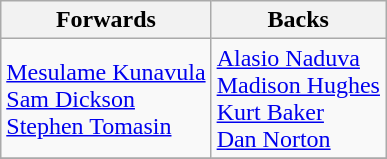<table class=wikitable style="text-align: left;">
<tr>
<th align=center>Forwards</th>
<th align=center>Backs</th>
</tr>
<tr>
<td> <a href='#'>Mesulame Kunavula</a> <br>  <a href='#'>Sam Dickson</a> <br>  <a href='#'>Stephen Tomasin</a></td>
<td> <a href='#'>Alasio Naduva</a> <br>  <a href='#'>Madison Hughes</a> <br>  <a href='#'>Kurt Baker</a> <br>  <a href='#'>Dan Norton</a></td>
</tr>
<tr>
</tr>
</table>
